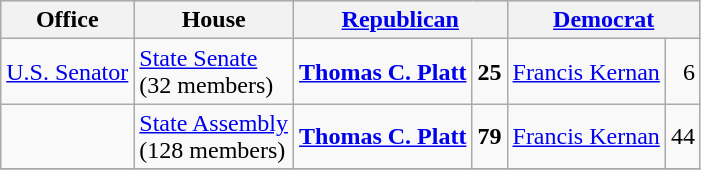<table class=wikitable>
<tr bgcolor=lightgrey>
<th>Office</th>
<th>House</th>
<th colspan="2" ><a href='#'>Republican</a></th>
<th colspan="2" ><a href='#'>Democrat</a></th>
</tr>
<tr>
<td><a href='#'>U.S. Senator</a></td>
<td><a href='#'>State Senate</a> <br>(32 members)</td>
<td><strong><a href='#'>Thomas C. Platt</a></strong></td>
<td align="right"><strong>25</strong></td>
<td><a href='#'>Francis Kernan</a></td>
<td align="right">6</td>
</tr>
<tr>
<td></td>
<td><a href='#'>State Assembly</a> <br>(128 members)</td>
<td><strong><a href='#'>Thomas C. Platt</a></strong></td>
<td align="right"><strong>79</strong></td>
<td><a href='#'>Francis Kernan</a></td>
<td align="right">44</td>
</tr>
<tr>
</tr>
</table>
